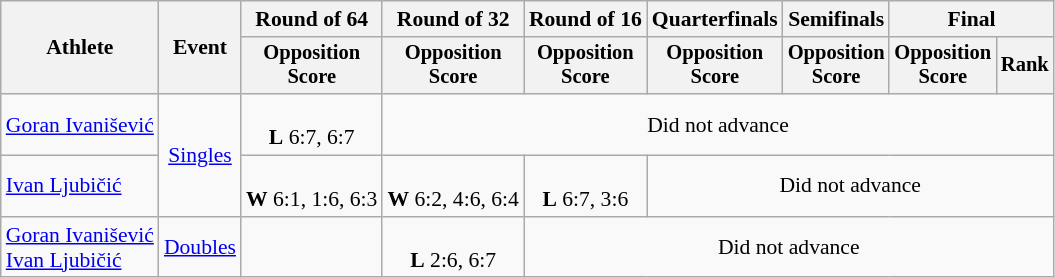<table class=wikitable style="font-size:90%">
<tr>
<th rowspan=2>Athlete</th>
<th rowspan=2>Event</th>
<th>Round of 64</th>
<th>Round of 32</th>
<th>Round of 16</th>
<th>Quarterfinals</th>
<th>Semifinals</th>
<th colspan=2>Final</th>
</tr>
<tr style="font-size:95%">
<th>Opposition<br>Score</th>
<th>Opposition<br>Score</th>
<th>Opposition<br>Score</th>
<th>Opposition<br>Score</th>
<th>Opposition<br>Score</th>
<th>Opposition<br>Score</th>
<th>Rank</th>
</tr>
<tr align=center>
<td align=left><a href='#'>Goran Ivanišević</a></td>
<td rowspan=2><a href='#'>Singles</a></td>
<td><br><strong>L</strong> 6:7, 6:7</td>
<td colspan=7>Did not advance</td>
</tr>
<tr align=center>
<td align=left><a href='#'>Ivan Ljubičić</a></td>
<td><br><strong>W</strong> 6:1, 1:6, 6:3</td>
<td><br><strong>W</strong> 6:2, 4:6, 6:4</td>
<td><br><strong>L</strong> 6:7, 3:6</td>
<td colspan=5>Did not advance</td>
</tr>
<tr align=center>
<td align=left><a href='#'>Goran Ivanišević</a><br><a href='#'>Ivan Ljubičić</a></td>
<td><a href='#'>Doubles</a></td>
<td></td>
<td><br><strong>L</strong> 2:6, 6:7</td>
<td colspan=5>Did not advance</td>
</tr>
</table>
